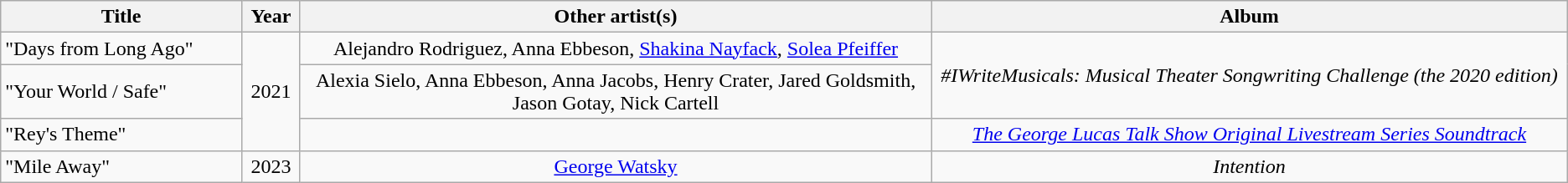<table class="wikitable plainrowheaders" style="text-align:center;">
<tr>
<th scope="col" style="width:12.5em;">Title</th>
<th scope="col" style="width:2.5em;">Year</th>
<th scope="col" style="width:34em;">Other artist(s)</th>
<th scope="col" style="width:34em;">Album</th>
</tr>
<tr>
<td align="left">"Days from Long Ago"</td>
<td rowspan="3">2021</td>
<td>Alejandro Rodriguez, Anna Ebbeson, <a href='#'>Shakina Nayfack</a>, <a href='#'>Solea Pfeiffer</a></td>
<td rowspan="2"><em>#IWriteMusicals: Musical Theater Songwriting Challenge (the 2020 edition)</em></td>
</tr>
<tr>
<td align="left">"Your World / Safe"</td>
<td>Alexia Sielo, Anna Ebbeson, Anna Jacobs, Henry Crater, Jared Goldsmith, Jason Gotay, Nick Cartell</td>
</tr>
<tr>
<td align="left">"Rey's Theme"</td>
<td></td>
<td><em><a href='#'>The George Lucas Talk Show Original Livestream Series Soundtrack</a></em></td>
</tr>
<tr>
<td align="left">"Mile Away"</td>
<td>2023</td>
<td><a href='#'>George Watsky</a></td>
<td><em>Intention</em></td>
</tr>
</table>
